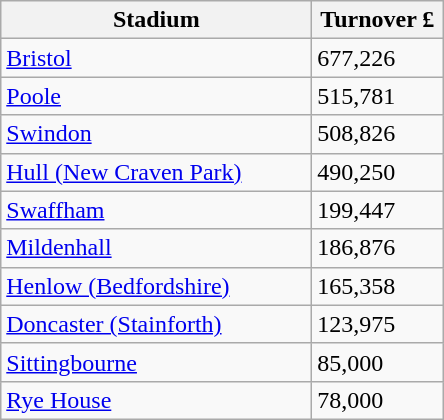<table class="wikitable">
<tr>
<th width=200>Stadium</th>
<th width=80>Turnover £</th>
</tr>
<tr>
<td><a href='#'>Bristol</a></td>
<td>677,226</td>
</tr>
<tr>
<td><a href='#'>Poole</a></td>
<td>515,781</td>
</tr>
<tr>
<td><a href='#'>Swindon</a></td>
<td>508,826</td>
</tr>
<tr>
<td><a href='#'>Hull (New Craven Park)</a></td>
<td>490,250</td>
</tr>
<tr>
<td><a href='#'>Swaffham</a></td>
<td>199,447</td>
</tr>
<tr>
<td><a href='#'>Mildenhall</a></td>
<td>186,876</td>
</tr>
<tr>
<td><a href='#'>Henlow (Bedfordshire)</a></td>
<td>165,358</td>
</tr>
<tr>
<td><a href='#'>Doncaster (Stainforth)</a></td>
<td>123,975</td>
</tr>
<tr>
<td><a href='#'>Sittingbourne</a></td>
<td>85,000</td>
</tr>
<tr>
<td><a href='#'>Rye House</a></td>
<td>78,000</td>
</tr>
</table>
